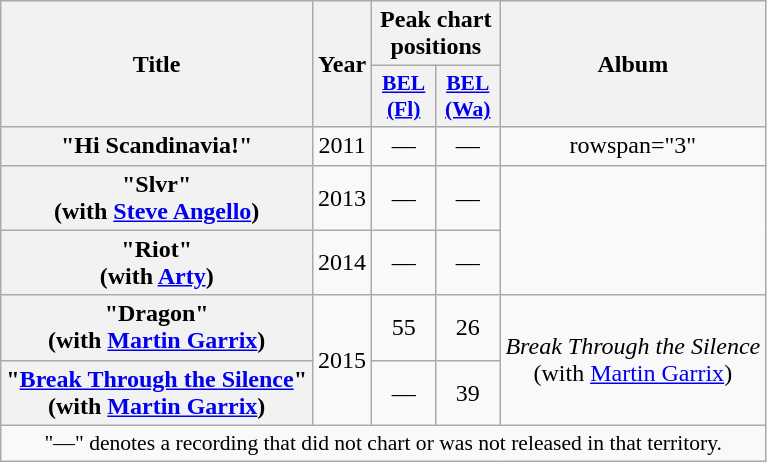<table class="wikitable plainrowheaders" style="text-align:center;">
<tr>
<th scope="col" rowspan="2">Title</th>
<th scope="col" rowspan="2">Year</th>
<th scope="col" colspan="2">Peak chart positions</th>
<th scope="col" rowspan="2">Album</th>
</tr>
<tr>
<th scope="col" style="width:2.5em;font-size:90%;"><a href='#'>BEL (Fl)</a><br></th>
<th scope="col" style="width:2.5em;font-size:90%;"><a href='#'>BEL (Wa)</a><br></th>
</tr>
<tr>
<th scope="row">"Hi Scandinavia!"</th>
<td>2011</td>
<td>—</td>
<td>—</td>
<td>rowspan="3" </td>
</tr>
<tr>
<th scope="row">"Slvr" <br><span>(with <a href='#'>Steve Angello</a>)</span></th>
<td>2013</td>
<td>—</td>
<td>—</td>
</tr>
<tr>
<th scope="row">"Riot" <br><span>(with <a href='#'>Arty</a>)</span></th>
<td>2014</td>
<td>—</td>
<td>—</td>
</tr>
<tr>
<th scope="row">"Dragon" <br><span>(with <a href='#'>Martin Garrix</a>)</span></th>
<td rowspan="2">2015</td>
<td>55</td>
<td>26</td>
<td rowspan="2"><em>Break Through the Silence</em><br><span>(with <a href='#'>Martin Garrix</a>)</span></td>
</tr>
<tr>
<th scope="row">"<a href='#'>Break Through the Silence</a>" <br><span>(with <a href='#'>Martin Garrix</a>)</span></th>
<td>—</td>
<td>39</td>
</tr>
<tr>
<td colspan="5" style="font-size:90%">"—" denotes a recording that did not chart or was not released in that territory.</td>
</tr>
</table>
